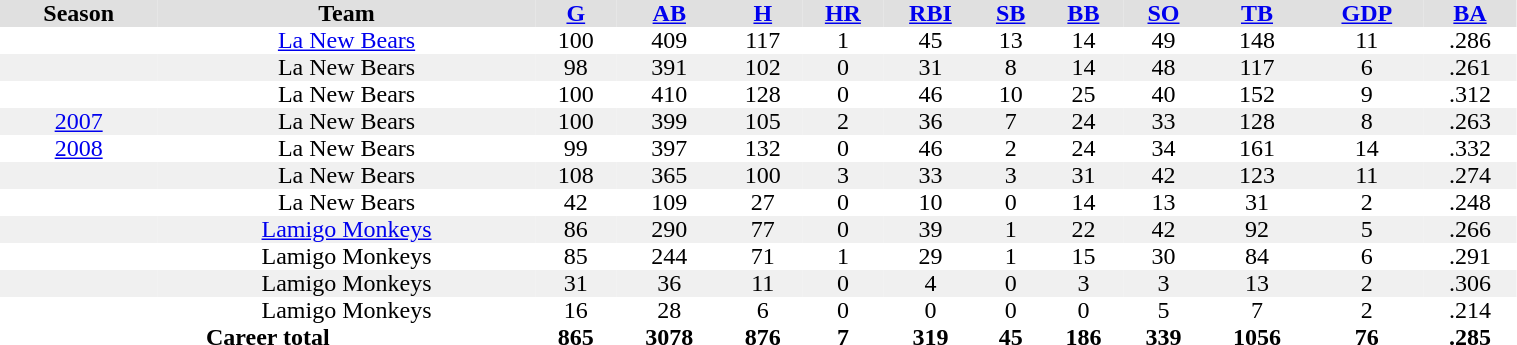<table BORDER="0" CELLPADDING="0" CELLSPACING="0" width="80%" style="text-align:center">
<tr bgcolor="#e0e0e0">
<th>Season</th>
<th>Team</th>
<th><a href='#'>G</a></th>
<th><a href='#'>AB</a></th>
<th><a href='#'>H</a></th>
<th><a href='#'>HR</a></th>
<th><a href='#'>RBI</a></th>
<th><a href='#'>SB</a></th>
<th><a href='#'>BB</a></th>
<th><a href='#'>SO</a></th>
<th><a href='#'>TB</a></th>
<th><a href='#'>GDP</a></th>
<th><a href='#'>BA</a></th>
</tr>
<tr>
<td></td>
<td><a href='#'>La New Bears</a></td>
<td>100</td>
<td>409</td>
<td>117</td>
<td>1</td>
<td>45</td>
<td>13</td>
<td>14</td>
<td>49</td>
<td>148</td>
<td>11</td>
<td>.286</td>
</tr>
<tr style="background-color:#f0f0f0;">
<td></td>
<td>La New Bears</td>
<td>98</td>
<td>391</td>
<td>102</td>
<td>0</td>
<td>31</td>
<td>8</td>
<td>14</td>
<td>48</td>
<td>117</td>
<td>6</td>
<td>.261</td>
</tr>
<tr>
<td></td>
<td>La New Bears</td>
<td>100</td>
<td>410</td>
<td>128</td>
<td>0</td>
<td>46</td>
<td>10</td>
<td>25</td>
<td>40</td>
<td>152</td>
<td>9</td>
<td>.312</td>
</tr>
<tr style="background-color:#f0f0f0;">
<td><a href='#'>2007</a></td>
<td>La New Bears</td>
<td>100</td>
<td>399</td>
<td>105</td>
<td>2</td>
<td>36</td>
<td>7</td>
<td>24</td>
<td>33</td>
<td>128</td>
<td>8</td>
<td>.263</td>
</tr>
<tr>
<td><a href='#'>2008</a></td>
<td>La New Bears</td>
<td>99</td>
<td>397</td>
<td>132</td>
<td>0</td>
<td>46</td>
<td>2</td>
<td>24</td>
<td>34</td>
<td>161</td>
<td>14</td>
<td>.332</td>
</tr>
<tr style="background-color:#f0f0f0;">
<td></td>
<td>La New Bears</td>
<td>108</td>
<td>365</td>
<td>100</td>
<td>3</td>
<td>33</td>
<td>3</td>
<td>31</td>
<td>42</td>
<td>123</td>
<td>11</td>
<td>.274</td>
</tr>
<tr>
<td></td>
<td>La New Bears</td>
<td>42</td>
<td>109</td>
<td>27</td>
<td>0</td>
<td>10</td>
<td>0</td>
<td>14</td>
<td>13</td>
<td>31</td>
<td>2</td>
<td>.248</td>
</tr>
<tr style="background-color:#f0f0f0;">
<td></td>
<td><a href='#'>Lamigo Monkeys</a></td>
<td>86</td>
<td>290</td>
<td>77</td>
<td>0</td>
<td>39</td>
<td>1</td>
<td>22</td>
<td>42</td>
<td>92</td>
<td>5</td>
<td>.266</td>
</tr>
<tr>
<td></td>
<td>Lamigo Monkeys</td>
<td>85</td>
<td>244</td>
<td>71</td>
<td>1</td>
<td>29</td>
<td>1</td>
<td>15</td>
<td>30</td>
<td>84</td>
<td>6</td>
<td>.291</td>
</tr>
<tr style="background-color:#f0f0f0;">
<td></td>
<td>Lamigo Monkeys</td>
<td>31</td>
<td>36</td>
<td>11</td>
<td>0</td>
<td>4</td>
<td>0</td>
<td>3</td>
<td>3</td>
<td>13</td>
<td>2</td>
<td>.306</td>
</tr>
<tr>
<td></td>
<td>Lamigo Monkeys</td>
<td>16</td>
<td>28</td>
<td>6</td>
<td>0</td>
<td>0</td>
<td>0</td>
<td>0</td>
<td>5</td>
<td>7</td>
<td>2</td>
<td>.214</td>
</tr>
<tr>
<td colspan=2><strong>Career total</strong></td>
<td><strong>865</strong></td>
<td><strong>3078</strong></td>
<td><strong>876</strong></td>
<td><strong>7</strong></td>
<td><strong>319</strong></td>
<td><strong>45</strong></td>
<td><strong>186</strong></td>
<td><strong>339</strong></td>
<td><strong>1056</strong></td>
<td><strong>76</strong></td>
<td><strong>.285</strong></td>
</tr>
</table>
